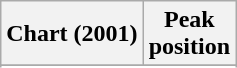<table class="wikitable sortable plainrowheaders" style="text-align:center">
<tr>
<th scope="col">Chart (2001)</th>
<th scope="col">Peak<br>position</th>
</tr>
<tr>
</tr>
<tr>
</tr>
<tr>
</tr>
<tr>
</tr>
<tr>
</tr>
<tr>
</tr>
<tr>
</tr>
<tr>
</tr>
<tr>
</tr>
<tr>
</tr>
<tr>
</tr>
</table>
